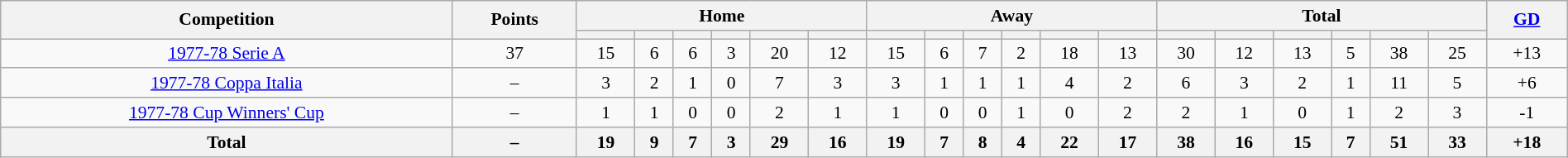<table class="wikitable" style="font-size:90%;width:100%;margin:auto;clear:both;text-align:center;">
<tr>
<th rowspan="2">Competition</th>
<th rowspan="2">Points</th>
<th colspan="6">Home</th>
<th colspan="6">Away</th>
<th colspan="6">Total</th>
<th rowspan="2"><a href='#'>GD</a></th>
</tr>
<tr>
<th></th>
<th></th>
<th></th>
<th></th>
<th></th>
<th></th>
<th></th>
<th></th>
<th></th>
<th></th>
<th></th>
<th></th>
<th></th>
<th></th>
<th></th>
<th></th>
<th></th>
<th></th>
</tr>
<tr>
<td><a href='#'>1977-78 Serie A</a></td>
<td>37</td>
<td>15</td>
<td>6</td>
<td>6</td>
<td>3</td>
<td>20</td>
<td>12</td>
<td>15</td>
<td>6</td>
<td>7</td>
<td>2</td>
<td>18</td>
<td>13</td>
<td>30</td>
<td>12</td>
<td>13</td>
<td>5</td>
<td>38</td>
<td>25</td>
<td>+13</td>
</tr>
<tr>
<td><a href='#'>1977-78 Coppa Italia</a></td>
<td>–</td>
<td>3</td>
<td>2</td>
<td>1</td>
<td>0</td>
<td>7</td>
<td>3</td>
<td>3</td>
<td>1</td>
<td>1</td>
<td>1</td>
<td>4</td>
<td>2</td>
<td>6</td>
<td>3</td>
<td>2</td>
<td>1</td>
<td>11</td>
<td>5</td>
<td>+6</td>
</tr>
<tr>
<td><a href='#'>1977-78 Cup Winners' Cup</a></td>
<td>–</td>
<td>1</td>
<td>1</td>
<td>0</td>
<td>0</td>
<td>2</td>
<td>1</td>
<td>1</td>
<td>0</td>
<td>0</td>
<td>1</td>
<td>0</td>
<td>2</td>
<td>2</td>
<td>1</td>
<td>0</td>
<td>1</td>
<td>2</td>
<td>3</td>
<td>-1</td>
</tr>
<tr>
<th>Total</th>
<th>–</th>
<th>19</th>
<th>9</th>
<th>7</th>
<th>3</th>
<th>29</th>
<th>16</th>
<th>19</th>
<th>7</th>
<th>8</th>
<th>4</th>
<th>22</th>
<th>17</th>
<th>38</th>
<th>16</th>
<th>15</th>
<th>7</th>
<th>51</th>
<th>33</th>
<th>+18</th>
</tr>
</table>
